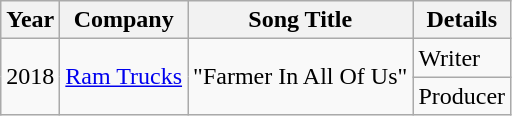<table class="wikitable">
<tr>
<th>Year</th>
<th>Company</th>
<th>Song Title</th>
<th>Details</th>
</tr>
<tr>
<td rowspan="2">2018</td>
<td rowspan="2"><a href='#'>Ram Trucks</a></td>
<td rowspan="2">"Farmer In All Of Us"</td>
<td>Writer</td>
</tr>
<tr>
<td>Producer</td>
</tr>
</table>
